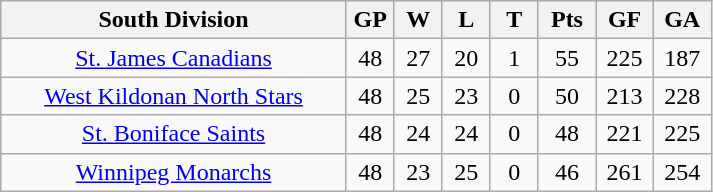<table class="wikitable" style="text-align:center">
<tr>
<th width="45%">South Division</th>
<th width="6.25%">GP</th>
<th width="6.25%">W</th>
<th width="6.25%">L</th>
<th width="6.25%">T</th>
<th width="7.5%">Pts</th>
<th width="7.5%">GF</th>
<th width="7.5%">GA</th>
</tr>
<tr>
<td><a href='#'>St. James Canadians</a></td>
<td>48</td>
<td>27</td>
<td>20</td>
<td>1</td>
<td>55</td>
<td>225</td>
<td>187</td>
</tr>
<tr>
<td><a href='#'>West Kildonan North Stars</a></td>
<td>48</td>
<td>25</td>
<td>23</td>
<td>0</td>
<td>50</td>
<td>213</td>
<td>228</td>
</tr>
<tr>
<td><a href='#'>St. Boniface Saints</a></td>
<td>48</td>
<td>24</td>
<td>24</td>
<td>0</td>
<td>48</td>
<td>221</td>
<td>225</td>
</tr>
<tr>
<td><a href='#'>Winnipeg Monarchs</a></td>
<td>48</td>
<td>23</td>
<td>25</td>
<td>0</td>
<td>46</td>
<td>261</td>
<td>254</td>
</tr>
</table>
